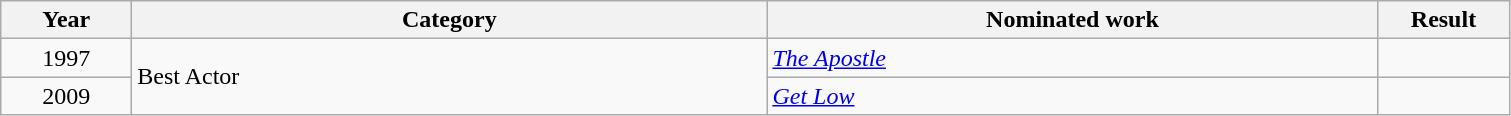<table class=wikitable>
<tr>
<th scope="col" style="width:5em;">Year</th>
<th scope="col" style="width:26em;">Category</th>
<th scope="col" style="width:25em;">Nominated work</th>
<th scope="col" style="width:5em;">Result</th>
</tr>
<tr>
<td style="text-align:center;">1997</td>
<td rowspan="2">Best Actor</td>
<td><em><a href='#'>The Apostle</a></em></td>
<td></td>
</tr>
<tr>
<td style="text-align:center;">2009</td>
<td><em><a href='#'>Get Low</a></em></td>
<td></td>
</tr>
</table>
